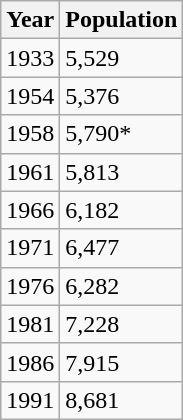<table class="wikitable">
<tr>
<th>Year</th>
<th>Population</th>
</tr>
<tr>
<td>1933</td>
<td>5,529</td>
</tr>
<tr>
<td>1954</td>
<td>5,376</td>
</tr>
<tr>
<td>1958</td>
<td>5,790*</td>
</tr>
<tr>
<td>1961</td>
<td>5,813</td>
</tr>
<tr>
<td>1966</td>
<td>6,182</td>
</tr>
<tr>
<td>1971</td>
<td>6,477</td>
</tr>
<tr>
<td>1976</td>
<td>6,282</td>
</tr>
<tr>
<td>1981</td>
<td>7,228</td>
</tr>
<tr>
<td>1986</td>
<td>7,915</td>
</tr>
<tr>
<td>1991</td>
<td>8,681</td>
</tr>
</table>
